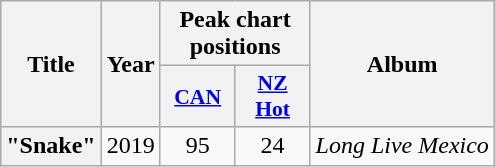<table class="wikitable plainrowheaders" style="text-align:center;">
<tr>
<th rowspan="2">Title</th>
<th rowspan="2">Year</th>
<th colspan="2">Peak chart positions</th>
<th rowspan="2">Album</th>
</tr>
<tr>
<th scope="col" style="width:3em;font-size:90%;"><a href='#'>CAN</a><br></th>
<th scope="col" style="width:3em;font-size:90%;"><a href='#'>NZ<br>Hot</a><br></th>
</tr>
<tr>
<th scope="row">"Snake"</th>
<td>2019</td>
<td>95</td>
<td>24</td>
<td><em>Long Live Mexico</em></td>
</tr>
</table>
